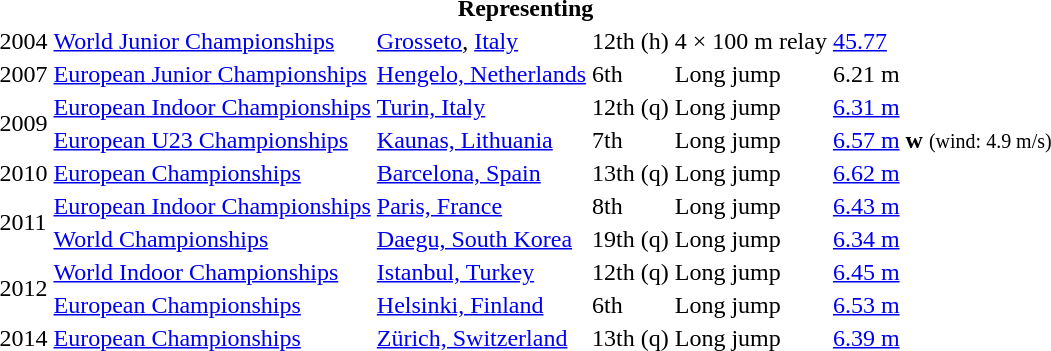<table>
<tr>
<th colspan="6">Representing </th>
</tr>
<tr>
<td>2004</td>
<td><a href='#'>World Junior Championships</a></td>
<td><a href='#'>Grosseto</a>, <a href='#'>Italy</a></td>
<td>12th (h)</td>
<td>4 × 100 m relay</td>
<td><a href='#'>45.77</a></td>
</tr>
<tr>
<td>2007</td>
<td><a href='#'>European Junior Championships</a></td>
<td><a href='#'>Hengelo, Netherlands</a></td>
<td>6th</td>
<td>Long jump</td>
<td>6.21 m</td>
</tr>
<tr>
<td rowspan=2>2009</td>
<td><a href='#'>European Indoor Championships</a></td>
<td><a href='#'>Turin, Italy</a></td>
<td>12th (q)</td>
<td>Long jump</td>
<td><a href='#'>6.31 m</a></td>
</tr>
<tr>
<td><a href='#'>European U23 Championships</a></td>
<td><a href='#'>Kaunas, Lithuania</a></td>
<td>7th</td>
<td>Long jump</td>
<td><a href='#'>6.57 m</a> <strong>w</strong> <small>(wind: 4.9 m/s)</small></td>
</tr>
<tr>
<td>2010</td>
<td><a href='#'>European Championships</a></td>
<td><a href='#'>Barcelona, Spain</a></td>
<td>13th (q)</td>
<td>Long jump</td>
<td><a href='#'>6.62 m</a></td>
</tr>
<tr>
<td rowspan=2>2011</td>
<td><a href='#'>European Indoor Championships</a></td>
<td><a href='#'>Paris, France</a></td>
<td>8th</td>
<td>Long jump</td>
<td><a href='#'>6.43 m</a></td>
</tr>
<tr>
<td><a href='#'>World Championships</a></td>
<td><a href='#'>Daegu, South Korea</a></td>
<td>19th (q)</td>
<td>Long jump</td>
<td><a href='#'>6.34 m</a></td>
</tr>
<tr>
<td rowspan=2>2012</td>
<td><a href='#'>World Indoor Championships</a></td>
<td><a href='#'>Istanbul, Turkey</a></td>
<td>12th (q)</td>
<td>Long jump</td>
<td><a href='#'>6.45 m</a></td>
</tr>
<tr>
<td><a href='#'>European Championships</a></td>
<td><a href='#'>Helsinki, Finland</a></td>
<td>6th</td>
<td>Long jump</td>
<td><a href='#'>6.53 m</a></td>
</tr>
<tr>
<td>2014</td>
<td><a href='#'>European Championships</a></td>
<td><a href='#'>Zürich, Switzerland</a></td>
<td>13th (q)</td>
<td>Long jump</td>
<td><a href='#'>6.39 m</a></td>
</tr>
</table>
